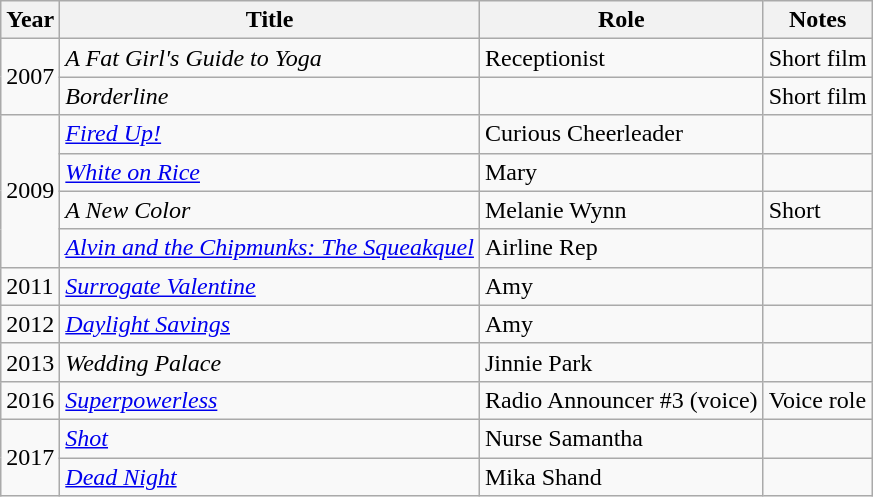<table class="wikitable sortable">
<tr>
<th>Year</th>
<th>Title</th>
<th>Role</th>
<th class="unsortable">Notes</th>
</tr>
<tr>
<td rowspan=2>2007</td>
<td><em>A Fat Girl's Guide to Yoga</em></td>
<td>Receptionist</td>
<td>Short film</td>
</tr>
<tr>
<td><em>Borderline</em></td>
<td></td>
<td>Short film</td>
</tr>
<tr>
<td rowspan=4>2009</td>
<td><em><a href='#'>Fired Up!</a></em></td>
<td>Curious Cheerleader</td>
<td></td>
</tr>
<tr>
<td><em><a href='#'>White on Rice</a></em></td>
<td>Mary</td>
<td></td>
</tr>
<tr>
<td><em>A New Color</em></td>
<td>Melanie Wynn</td>
<td>Short</td>
</tr>
<tr>
<td><em><a href='#'>Alvin and the Chipmunks: The Squeakquel</a></em></td>
<td>Airline Rep</td>
<td></td>
</tr>
<tr>
<td>2011</td>
<td><em><a href='#'>Surrogate Valentine</a></em></td>
<td>Amy</td>
<td></td>
</tr>
<tr>
<td>2012</td>
<td><em><a href='#'>Daylight Savings</a></em></td>
<td>Amy</td>
<td></td>
</tr>
<tr>
<td>2013</td>
<td><em>Wedding Palace</em></td>
<td>Jinnie Park</td>
<td></td>
</tr>
<tr>
<td>2016</td>
<td><em><a href='#'>Superpowerless</a></em></td>
<td>Radio Announcer #3 (voice)</td>
<td>Voice role</td>
</tr>
<tr>
<td rowspan=2>2017</td>
<td><em><a href='#'>Shot</a></em></td>
<td>Nurse Samantha</td>
<td></td>
</tr>
<tr>
<td><em><a href='#'>Dead Night</a></em></td>
<td>Mika Shand</td>
<td></td>
</tr>
</table>
